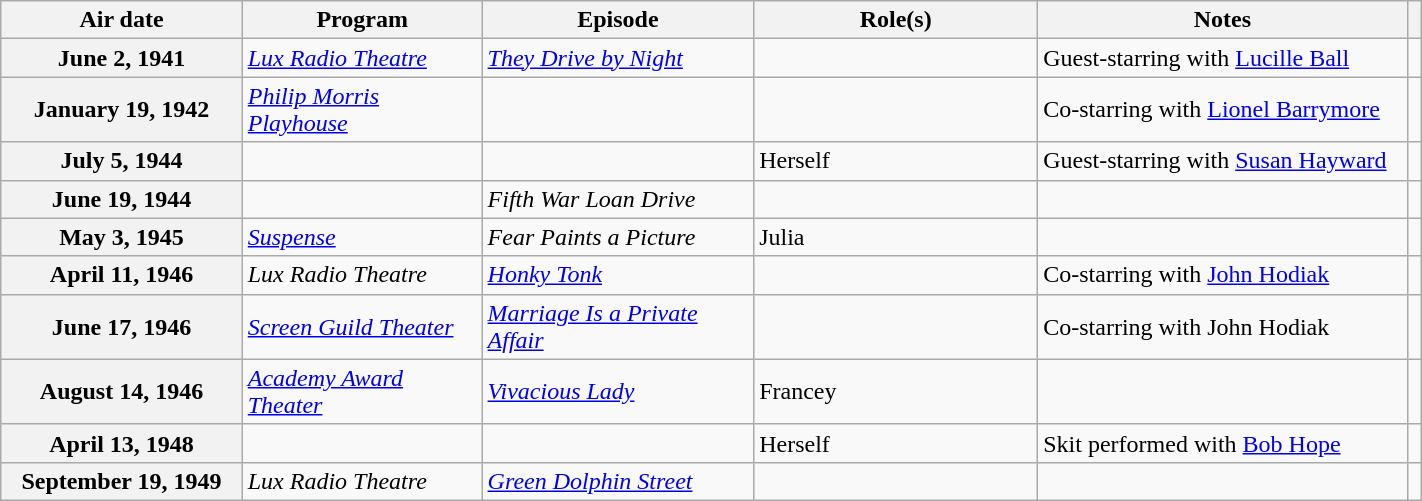<table class="wikitable plainrowheaders sortable" style="margin-right: 0; width:75%">
<tr>
<th style="width:17%">Air date</th>
<th>Program</th>
<th>Episode</th>
<th style="width:20%">Role(s)</th>
<th class="unsortable"; style="width:26%">Notes</th>
<th style="width:1%" class="unsortable"></th>
</tr>
<tr>
<th scope="row">June 2, 1941</th>
<td><em><a href='#'>Lux Radio Theatre</a></em></td>
<td><em><a href='#'>They Drive by Night</a></em></td>
<td></td>
<td>Guest-starring with <a href='#'>Lucille Ball</a></td>
<td align=center></td>
</tr>
<tr>
<th scope="row">January 19, 1942</th>
<td><em><a href='#'>Philip Morris Playhouse</a></em></td>
<td><em></em></td>
<td></td>
<td>Co-starring with <a href='#'>Lionel Barrymore</a></td>
<td align=center></td>
</tr>
<tr>
<th scope="row">July 5, 1944</th>
<td><em></em></td>
<td><em></em></td>
<td>Herself</td>
<td>Guest-starring with <a href='#'>Susan Hayward</a></td>
<td align=center></td>
</tr>
<tr>
<th scope="row">June 19, 1944</th>
<td><em></em></td>
<td><em>Fifth War Loan Drive</em></td>
<td></td>
<td></td>
<td align=center></td>
</tr>
<tr>
<th scope="row">May 3, 1945</th>
<td><em><a href='#'>Suspense</a></em></td>
<td><em>Fear Paints a Picture</em></td>
<td>Julia</td>
<td></td>
<td align=center></td>
</tr>
<tr>
<th scope="row">April 11, 1946</th>
<td><em>Lux Radio Theatre</em></td>
<td><em><a href='#'>Honky Tonk</a></em></td>
<td></td>
<td>Co-starring with <a href='#'>John Hodiak</a></td>
<td align=center></td>
</tr>
<tr>
<th scope="row">June 17, 1946</th>
<td><em><a href='#'>Screen Guild Theater</a></em></td>
<td><em><a href='#'>Marriage Is a Private Affair</a></em></td>
<td></td>
<td>Co-starring with John Hodiak</td>
<td align=center></td>
</tr>
<tr>
<th scope="row">August 14, 1946</th>
<td><em><a href='#'>Academy Award Theater</a></em></td>
<td><em><a href='#'>Vivacious Lady</a></em></td>
<td>Francey</td>
<td></td>
<td align=center></td>
</tr>
<tr>
<th scope="row">April 13, 1948</th>
<td><em></em></td>
<td></td>
<td>Herself</td>
<td>Skit performed with <a href='#'>Bob Hope</a></td>
<td align=center></td>
</tr>
<tr>
<th scope="row">September 19, 1949</th>
<td><em>Lux Radio Theatre</em></td>
<td><em><a href='#'>Green Dolphin Street</a></em></td>
<td></td>
<td></td>
<td align=center></td>
</tr>
</table>
